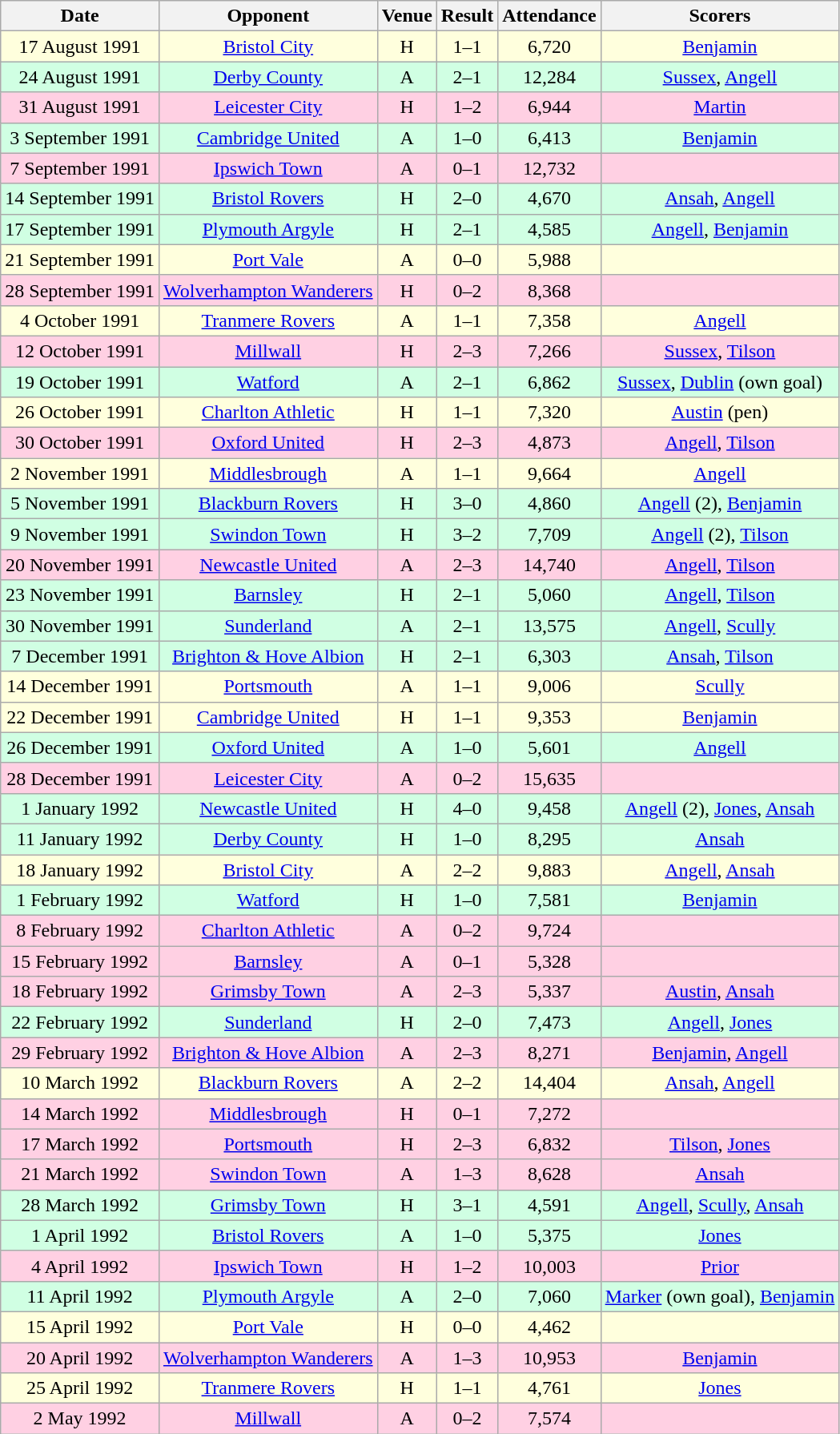<table class="wikitable sortable" style="font-size:100%; text-align:center">
<tr>
<th>Date</th>
<th>Opponent</th>
<th>Venue</th>
<th>Result</th>
<th>Attendance</th>
<th>Scorers</th>
</tr>
<tr style="background-color: #ffffdd;">
<td>17 August 1991</td>
<td><a href='#'>Bristol City</a></td>
<td>H</td>
<td>1–1</td>
<td>6,720</td>
<td><a href='#'>Benjamin</a></td>
</tr>
<tr style="background-color: #d0ffe3;">
<td>24 August 1991</td>
<td><a href='#'>Derby County</a></td>
<td>A</td>
<td>2–1</td>
<td>12,284</td>
<td><a href='#'>Sussex</a>, <a href='#'>Angell</a></td>
</tr>
<tr style="background-color: #ffd0e3;">
<td>31 August 1991</td>
<td><a href='#'>Leicester City</a></td>
<td>H</td>
<td>1–2</td>
<td>6,944</td>
<td><a href='#'>Martin</a></td>
</tr>
<tr style="background-color: #d0ffe3;">
<td>3 September 1991</td>
<td><a href='#'>Cambridge United</a></td>
<td>A</td>
<td>1–0</td>
<td>6,413</td>
<td><a href='#'>Benjamin</a></td>
</tr>
<tr style="background-color: #ffd0e3;">
<td>7 September 1991</td>
<td><a href='#'>Ipswich Town</a></td>
<td>A</td>
<td>0–1</td>
<td>12,732</td>
<td></td>
</tr>
<tr style="background-color: #d0ffe3;">
<td>14 September 1991</td>
<td><a href='#'>Bristol Rovers</a></td>
<td>H</td>
<td>2–0</td>
<td>4,670</td>
<td><a href='#'>Ansah</a>, <a href='#'>Angell</a></td>
</tr>
<tr style="background-color: #d0ffe3;">
<td>17 September 1991</td>
<td><a href='#'>Plymouth Argyle</a></td>
<td>H</td>
<td>2–1</td>
<td>4,585</td>
<td><a href='#'>Angell</a>, <a href='#'>Benjamin</a></td>
</tr>
<tr style="background-color: #ffffdd;">
<td>21 September 1991</td>
<td><a href='#'>Port Vale</a></td>
<td>A</td>
<td>0–0</td>
<td>5,988</td>
<td></td>
</tr>
<tr style="background-color: #ffd0e3;">
<td>28 September 1991</td>
<td><a href='#'>Wolverhampton Wanderers</a></td>
<td>H</td>
<td>0–2</td>
<td>8,368</td>
<td></td>
</tr>
<tr style="background-color: #ffffdd;">
<td>4 October 1991</td>
<td><a href='#'>Tranmere Rovers</a></td>
<td>A</td>
<td>1–1</td>
<td>7,358</td>
<td><a href='#'>Angell</a></td>
</tr>
<tr style="background-color: #ffd0e3;">
<td>12 October 1991</td>
<td><a href='#'>Millwall</a></td>
<td>H</td>
<td>2–3</td>
<td>7,266</td>
<td><a href='#'>Sussex</a>, <a href='#'>Tilson</a></td>
</tr>
<tr style="background-color: #d0ffe3;">
<td>19 October 1991</td>
<td><a href='#'>Watford</a></td>
<td>A</td>
<td>2–1</td>
<td>6,862</td>
<td><a href='#'>Sussex</a>, <a href='#'>Dublin</a> (own goal)</td>
</tr>
<tr style="background-color: #ffffdd;">
<td>26 October 1991</td>
<td><a href='#'>Charlton Athletic</a></td>
<td>H</td>
<td>1–1</td>
<td>7,320</td>
<td><a href='#'>Austin</a> (pen)</td>
</tr>
<tr style="background-color: #ffd0e3;">
<td>30 October 1991</td>
<td><a href='#'>Oxford United</a></td>
<td>H</td>
<td>2–3</td>
<td>4,873</td>
<td><a href='#'>Angell</a>, <a href='#'>Tilson</a></td>
</tr>
<tr style="background-color: #ffffdd;">
<td>2 November 1991</td>
<td><a href='#'>Middlesbrough</a></td>
<td>A</td>
<td>1–1</td>
<td>9,664</td>
<td><a href='#'>Angell</a></td>
</tr>
<tr style="background-color: #d0ffe3;">
<td>5 November 1991</td>
<td><a href='#'>Blackburn Rovers</a></td>
<td>H</td>
<td>3–0</td>
<td>4,860</td>
<td><a href='#'>Angell</a> (2), <a href='#'>Benjamin</a></td>
</tr>
<tr style="background-color: #d0ffe3;">
<td>9 November 1991</td>
<td><a href='#'>Swindon Town</a></td>
<td>H</td>
<td>3–2</td>
<td>7,709</td>
<td><a href='#'>Angell</a> (2), <a href='#'>Tilson</a></td>
</tr>
<tr style="background-color: #ffd0e3;">
<td>20 November 1991</td>
<td><a href='#'>Newcastle United</a></td>
<td>A</td>
<td>2–3</td>
<td>14,740</td>
<td><a href='#'>Angell</a>, <a href='#'>Tilson</a></td>
</tr>
<tr style="background-color: #d0ffe3;">
<td>23 November 1991</td>
<td><a href='#'>Barnsley</a></td>
<td>H</td>
<td>2–1</td>
<td>5,060</td>
<td><a href='#'>Angell</a>, <a href='#'>Tilson</a></td>
</tr>
<tr style="background-color: #d0ffe3;">
<td>30 November 1991</td>
<td><a href='#'>Sunderland</a></td>
<td>A</td>
<td>2–1</td>
<td>13,575</td>
<td><a href='#'>Angell</a>, <a href='#'>Scully</a></td>
</tr>
<tr style="background-color: #d0ffe3;">
<td>7 December 1991</td>
<td><a href='#'>Brighton & Hove Albion</a></td>
<td>H</td>
<td>2–1</td>
<td>6,303</td>
<td><a href='#'>Ansah</a>, <a href='#'>Tilson</a></td>
</tr>
<tr style="background-color: #ffffdd;">
<td>14 December 1991</td>
<td><a href='#'>Portsmouth</a></td>
<td>A</td>
<td>1–1</td>
<td>9,006</td>
<td><a href='#'>Scully</a></td>
</tr>
<tr style="background-color: #ffffdd;">
<td>22 December 1991</td>
<td><a href='#'>Cambridge United</a></td>
<td>H</td>
<td>1–1</td>
<td>9,353</td>
<td><a href='#'>Benjamin</a></td>
</tr>
<tr style="background-color: #d0ffe3;">
<td>26 December 1991</td>
<td><a href='#'>Oxford United</a></td>
<td>A</td>
<td>1–0</td>
<td>5,601</td>
<td><a href='#'>Angell</a></td>
</tr>
<tr style="background-color: #ffd0e3;">
<td>28 December 1991</td>
<td><a href='#'>Leicester City</a></td>
<td>A</td>
<td>0–2</td>
<td>15,635</td>
<td></td>
</tr>
<tr style="background-color: #d0ffe3;">
<td>1 January 1992</td>
<td><a href='#'>Newcastle United</a></td>
<td>H</td>
<td>4–0</td>
<td>9,458</td>
<td><a href='#'>Angell</a> (2), <a href='#'>Jones</a>, <a href='#'>Ansah</a></td>
</tr>
<tr style="background-color: #d0ffe3;">
<td>11 January 1992</td>
<td><a href='#'>Derby County</a></td>
<td>H</td>
<td>1–0</td>
<td>8,295</td>
<td><a href='#'>Ansah</a></td>
</tr>
<tr style="background-color: #ffffdd;">
<td>18 January 1992</td>
<td><a href='#'>Bristol City</a></td>
<td>A</td>
<td>2–2</td>
<td>9,883</td>
<td><a href='#'>Angell</a>, <a href='#'>Ansah</a></td>
</tr>
<tr style="background-color: #d0ffe3;">
<td>1 February 1992</td>
<td><a href='#'>Watford</a></td>
<td>H</td>
<td>1–0</td>
<td>7,581</td>
<td><a href='#'>Benjamin</a></td>
</tr>
<tr style="background-color: #ffd0e3;">
<td>8 February 1992</td>
<td><a href='#'>Charlton Athletic</a></td>
<td>A</td>
<td>0–2</td>
<td>9,724</td>
<td></td>
</tr>
<tr style="background-color: #ffd0e3;">
<td>15 February 1992</td>
<td><a href='#'>Barnsley</a></td>
<td>A</td>
<td>0–1</td>
<td>5,328</td>
<td></td>
</tr>
<tr style="background-color: #ffd0e3;">
<td>18 February 1992</td>
<td><a href='#'>Grimsby Town</a></td>
<td>A</td>
<td>2–3</td>
<td>5,337</td>
<td><a href='#'>Austin</a>, <a href='#'>Ansah</a></td>
</tr>
<tr style="background-color: #d0ffe3;">
<td>22 February 1992</td>
<td><a href='#'>Sunderland</a></td>
<td>H</td>
<td>2–0</td>
<td>7,473</td>
<td><a href='#'>Angell</a>, <a href='#'>Jones</a></td>
</tr>
<tr style="background-color: #ffd0e3;">
<td>29 February 1992</td>
<td><a href='#'>Brighton & Hove Albion</a></td>
<td>A</td>
<td>2–3</td>
<td>8,271</td>
<td><a href='#'>Benjamin</a>, <a href='#'>Angell</a></td>
</tr>
<tr style="background-color: #ffffdd;">
<td>10 March 1992</td>
<td><a href='#'>Blackburn Rovers</a></td>
<td>A</td>
<td>2–2</td>
<td>14,404</td>
<td><a href='#'>Ansah</a>, <a href='#'>Angell</a></td>
</tr>
<tr style="background-color: #ffd0e3;">
<td>14 March 1992</td>
<td><a href='#'>Middlesbrough</a></td>
<td>H</td>
<td>0–1</td>
<td>7,272</td>
<td></td>
</tr>
<tr style="background-color: #ffd0e3;">
<td>17 March 1992</td>
<td><a href='#'>Portsmouth</a></td>
<td>H</td>
<td>2–3</td>
<td>6,832</td>
<td><a href='#'>Tilson</a>, <a href='#'>Jones</a></td>
</tr>
<tr style="background-color: #ffd0e3;">
<td>21 March 1992</td>
<td><a href='#'>Swindon Town</a></td>
<td>A</td>
<td>1–3</td>
<td>8,628</td>
<td><a href='#'>Ansah</a></td>
</tr>
<tr style="background-color: #d0ffe3;">
<td>28 March 1992</td>
<td><a href='#'>Grimsby Town</a></td>
<td>H</td>
<td>3–1</td>
<td>4,591</td>
<td><a href='#'>Angell</a>, <a href='#'>Scully</a>, <a href='#'>Ansah</a></td>
</tr>
<tr style="background-color: #d0ffe3;">
<td>1 April 1992</td>
<td><a href='#'>Bristol Rovers</a></td>
<td>A</td>
<td>1–0</td>
<td>5,375</td>
<td><a href='#'>Jones</a></td>
</tr>
<tr style="background-color: #ffd0e3;">
<td>4 April 1992</td>
<td><a href='#'>Ipswich Town</a></td>
<td>H</td>
<td>1–2</td>
<td>10,003</td>
<td><a href='#'>Prior</a></td>
</tr>
<tr style="background-color: #d0ffe3;">
<td>11 April 1992</td>
<td><a href='#'>Plymouth Argyle</a></td>
<td>A</td>
<td>2–0</td>
<td>7,060</td>
<td><a href='#'>Marker</a> (own goal), <a href='#'>Benjamin</a></td>
</tr>
<tr style="background-color: #ffffdd;">
<td>15 April 1992</td>
<td><a href='#'>Port Vale</a></td>
<td>H</td>
<td>0–0</td>
<td>4,462</td>
<td></td>
</tr>
<tr style="background-color: #ffd0e3;">
<td>20 April 1992</td>
<td><a href='#'>Wolverhampton Wanderers</a></td>
<td>A</td>
<td>1–3</td>
<td>10,953</td>
<td><a href='#'>Benjamin</a></td>
</tr>
<tr style="background-color: #ffffdd;">
<td>25 April 1992</td>
<td><a href='#'>Tranmere Rovers</a></td>
<td>H</td>
<td>1–1</td>
<td>4,761</td>
<td><a href='#'>Jones</a></td>
</tr>
<tr style="background-color: #ffd0e3;">
<td>2 May 1992</td>
<td><a href='#'>Millwall</a></td>
<td>A</td>
<td>0–2</td>
<td>7,574</td>
<td></td>
</tr>
</table>
